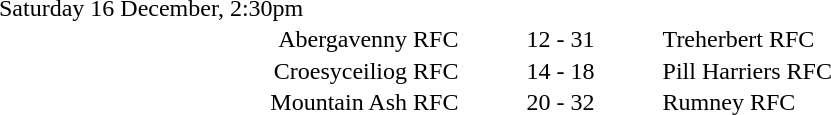<table style="width:70%;" cellspacing="1">
<tr>
<th width=35%></th>
<th width=15%></th>
<th></th>
</tr>
<tr>
<td>Saturday 16 December, 2:30pm</td>
</tr>
<tr>
<td align=right>Abergavenny RFC</td>
<td align=center>12 - 31</td>
<td>Treherbert RFC</td>
</tr>
<tr>
<td align=right>Croesyceiliog RFC</td>
<td align=center>14 - 18</td>
<td>Pill Harriers RFC</td>
</tr>
<tr>
<td align=right>Mountain Ash RFC</td>
<td align=center>20 - 32</td>
<td>Rumney RFC</td>
</tr>
</table>
